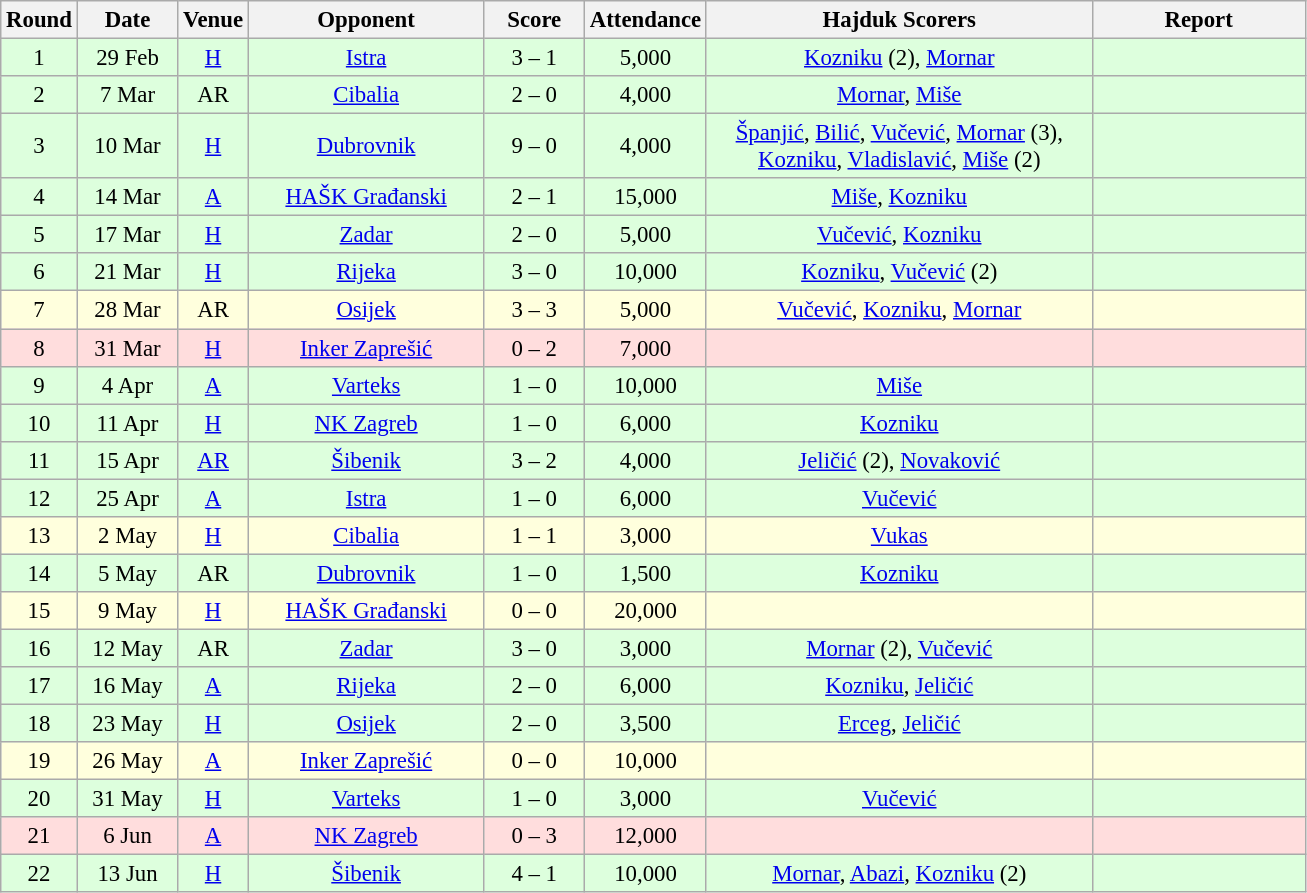<table class="wikitable sortable" style="text-align: center; font-size:95%;">
<tr>
<th width="30">Round</th>
<th width="60">Date</th>
<th width="20">Venue</th>
<th width="150">Opponent</th>
<th width="60">Score</th>
<th width="40">Attendance</th>
<th width="250">Hajduk Scorers</th>
<th width="135" class="unsortable">Report</th>
</tr>
<tr bgcolor="#ddffdd">
<td>1</td>
<td>29 Feb</td>
<td><a href='#'>H</a></td>
<td><a href='#'>Istra</a></td>
<td>3 – 1</td>
<td>5,000</td>
<td><a href='#'>Kozniku</a> (2), <a href='#'>Mornar</a></td>
<td></td>
</tr>
<tr bgcolor="#ddffdd">
<td>2</td>
<td>7 Mar</td>
<td>AR</td>
<td><a href='#'>Cibalia</a></td>
<td>2 – 0</td>
<td>4,000</td>
<td><a href='#'>Mornar</a>, <a href='#'>Miše</a></td>
<td></td>
</tr>
<tr bgcolor="#ddffdd">
<td>3</td>
<td>10 Mar</td>
<td><a href='#'>H</a></td>
<td><a href='#'>Dubrovnik</a></td>
<td>9 – 0</td>
<td>4,000</td>
<td><a href='#'>Španjić</a>, <a href='#'>Bilić</a>, <a href='#'>Vučević</a>, <a href='#'>Mornar</a> (3), <a href='#'>Kozniku</a>, <a href='#'>Vladislavić</a>, <a href='#'>Miše</a> (2)</td>
<td></td>
</tr>
<tr bgcolor="#ddffdd">
<td>4</td>
<td>14 Mar</td>
<td><a href='#'>A</a></td>
<td><a href='#'>HAŠK Građanski</a></td>
<td>2 – 1</td>
<td>15,000</td>
<td><a href='#'>Miše</a>, <a href='#'>Kozniku</a></td>
<td></td>
</tr>
<tr bgcolor="#ddffdd">
<td>5</td>
<td>17 Mar</td>
<td><a href='#'>H</a></td>
<td><a href='#'>Zadar</a></td>
<td>2 – 0</td>
<td>5,000</td>
<td><a href='#'>Vučević</a>, <a href='#'>Kozniku</a></td>
<td></td>
</tr>
<tr bgcolor="#ddffdd">
<td>6</td>
<td>21 Mar</td>
<td><a href='#'>H</a></td>
<td><a href='#'>Rijeka</a></td>
<td>3 – 0</td>
<td>10,000</td>
<td><a href='#'>Kozniku</a>, <a href='#'>Vučević</a> (2)</td>
<td></td>
</tr>
<tr bgcolor="#ffffdd">
<td>7</td>
<td>28 Mar</td>
<td>AR</td>
<td><a href='#'>Osijek</a></td>
<td>3 – 3</td>
<td>5,000</td>
<td><a href='#'>Vučević</a>, <a href='#'>Kozniku</a>, <a href='#'>Mornar</a></td>
<td></td>
</tr>
<tr bgcolor="#ffdddd">
<td>8</td>
<td>31 Mar</td>
<td><a href='#'>H</a></td>
<td><a href='#'>Inker Zaprešić</a></td>
<td>0 – 2</td>
<td>7,000</td>
<td></td>
<td></td>
</tr>
<tr bgcolor="#ddffdd">
<td>9</td>
<td>4 Apr</td>
<td><a href='#'>A</a></td>
<td><a href='#'>Varteks</a></td>
<td>1 – 0</td>
<td>10,000</td>
<td><a href='#'>Miše</a></td>
<td></td>
</tr>
<tr bgcolor="#ddffdd">
<td>10</td>
<td>11 Apr</td>
<td><a href='#'>H</a></td>
<td><a href='#'>NK Zagreb</a></td>
<td>1 – 0</td>
<td>6,000</td>
<td><a href='#'>Kozniku</a></td>
<td></td>
</tr>
<tr bgcolor="#ddffdd">
<td>11</td>
<td>15 Apr</td>
<td><a href='#'>AR</a></td>
<td><a href='#'>Šibenik</a></td>
<td>3 – 2</td>
<td>4,000</td>
<td><a href='#'>Jeličić</a> (2), <a href='#'>Novaković</a></td>
<td></td>
</tr>
<tr bgcolor="#ddffdd">
<td>12</td>
<td>25 Apr</td>
<td><a href='#'>A</a></td>
<td><a href='#'>Istra</a></td>
<td>1 – 0</td>
<td>6,000</td>
<td><a href='#'>Vučević</a></td>
<td></td>
</tr>
<tr bgcolor="#ffffdd">
<td>13</td>
<td>2 May</td>
<td><a href='#'>H</a></td>
<td><a href='#'>Cibalia</a></td>
<td>1 – 1</td>
<td>3,000</td>
<td><a href='#'>Vukas</a></td>
<td></td>
</tr>
<tr bgcolor="#ddffdd">
<td>14</td>
<td>5 May</td>
<td>AR</td>
<td><a href='#'>Dubrovnik</a></td>
<td>1 – 0</td>
<td>1,500</td>
<td><a href='#'>Kozniku</a></td>
<td></td>
</tr>
<tr bgcolor="#ffffdd">
<td>15</td>
<td>9 May</td>
<td><a href='#'>H</a></td>
<td><a href='#'>HAŠK Građanski</a></td>
<td>0 – 0</td>
<td>20,000</td>
<td></td>
<td></td>
</tr>
<tr bgcolor="#ddffdd">
<td>16</td>
<td>12 May</td>
<td>AR</td>
<td><a href='#'>Zadar</a></td>
<td>3 – 0</td>
<td>3,000</td>
<td><a href='#'>Mornar</a> (2), <a href='#'>Vučević</a></td>
<td></td>
</tr>
<tr bgcolor="#ddffdd">
<td>17</td>
<td>16 May</td>
<td><a href='#'>A</a></td>
<td><a href='#'>Rijeka</a></td>
<td>2 – 0</td>
<td>6,000</td>
<td><a href='#'>Kozniku</a>, <a href='#'>Jeličić</a></td>
<td></td>
</tr>
<tr bgcolor="#ddffdd">
<td>18</td>
<td>23 May</td>
<td><a href='#'>H</a></td>
<td><a href='#'>Osijek</a></td>
<td>2 – 0</td>
<td>3,500</td>
<td><a href='#'>Erceg</a>, <a href='#'>Jeličić</a></td>
<td></td>
</tr>
<tr bgcolor="#ffffdd">
<td>19</td>
<td>26 May</td>
<td><a href='#'>A</a></td>
<td><a href='#'>Inker Zaprešić</a></td>
<td>0 – 0</td>
<td>10,000</td>
<td></td>
<td></td>
</tr>
<tr bgcolor="#ddffdd">
<td>20</td>
<td>31 May</td>
<td><a href='#'>H</a></td>
<td><a href='#'>Varteks</a></td>
<td>1 – 0</td>
<td>3,000</td>
<td><a href='#'>Vučević</a></td>
<td></td>
</tr>
<tr bgcolor="#ffdddd">
<td>21</td>
<td>6 Jun</td>
<td><a href='#'>A</a></td>
<td><a href='#'>NK Zagreb</a></td>
<td>0 – 3</td>
<td>12,000</td>
<td></td>
<td></td>
</tr>
<tr bgcolor="#ddffdd">
<td>22</td>
<td>13 Jun</td>
<td><a href='#'>H</a></td>
<td><a href='#'>Šibenik</a></td>
<td>4 – 1</td>
<td>10,000</td>
<td><a href='#'>Mornar</a>, <a href='#'>Abazi</a>, <a href='#'>Kozniku</a> (2)</td>
<td></td>
</tr>
</table>
